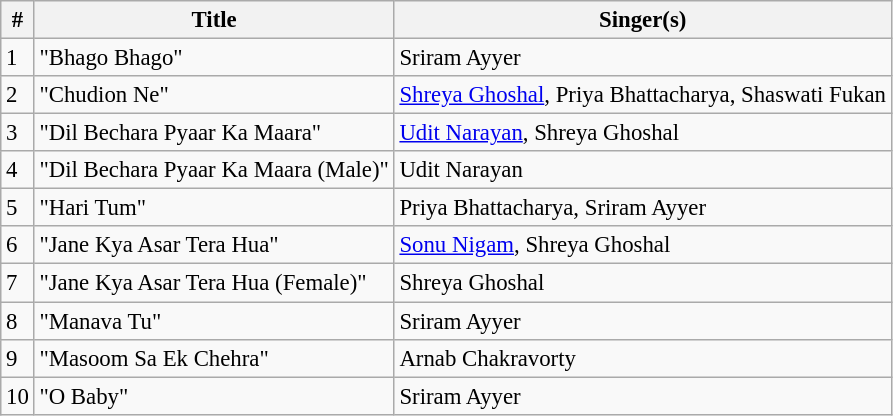<table class="wikitable" style="font-size:95%;">
<tr>
<th>#</th>
<th>Title</th>
<th>Singer(s)</th>
</tr>
<tr>
<td>1</td>
<td>"Bhago Bhago"</td>
<td>Sriram Ayyer</td>
</tr>
<tr>
<td>2</td>
<td>"Chudion Ne"</td>
<td><a href='#'>Shreya Ghoshal</a>, Priya Bhattacharya, Shaswati Fukan</td>
</tr>
<tr>
<td>3</td>
<td>"Dil Bechara Pyaar Ka Maara"</td>
<td><a href='#'>Udit Narayan</a>, Shreya Ghoshal</td>
</tr>
<tr>
<td>4</td>
<td>"Dil Bechara Pyaar Ka Maara (Male)"</td>
<td>Udit Narayan</td>
</tr>
<tr>
<td>5</td>
<td>"Hari Tum"</td>
<td>Priya Bhattacharya, Sriram Ayyer</td>
</tr>
<tr>
<td>6</td>
<td>"Jane Kya Asar Tera Hua"</td>
<td><a href='#'>Sonu Nigam</a>, Shreya Ghoshal</td>
</tr>
<tr>
<td>7</td>
<td>"Jane Kya Asar Tera Hua (Female)"</td>
<td>Shreya Ghoshal</td>
</tr>
<tr>
<td>8</td>
<td>"Manava Tu"</td>
<td>Sriram Ayyer</td>
</tr>
<tr>
<td>9</td>
<td>"Masoom Sa Ek Chehra"</td>
<td>Arnab Chakravorty</td>
</tr>
<tr>
<td>10</td>
<td>"O Baby"</td>
<td>Sriram Ayyer</td>
</tr>
</table>
